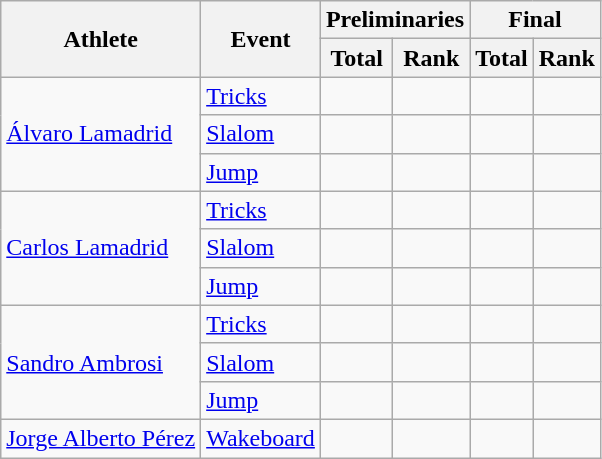<table class="wikitable" border="1">
<tr>
<th rowspan=2>Athlete</th>
<th rowspan=2>Event</th>
<th colspan=2>Preliminaries</th>
<th colspan=2>Final</th>
</tr>
<tr>
<th>Total</th>
<th>Rank</th>
<th>Total</th>
<th>Rank</th>
</tr>
<tr>
<td rowspan=3><a href='#'>Álvaro Lamadrid</a></td>
<td><a href='#'>Tricks</a></td>
<td align=center></td>
<td align=center></td>
<td align=center></td>
<td align=center></td>
</tr>
<tr>
<td><a href='#'>Slalom</a></td>
<td align=center></td>
<td align=center></td>
<td align=center></td>
<td align=center></td>
</tr>
<tr>
<td><a href='#'>Jump</a></td>
<td align=center></td>
<td align=center></td>
<td align=center></td>
<td align=center></td>
</tr>
<tr>
<td rowspan=3><a href='#'>Carlos Lamadrid</a></td>
<td><a href='#'>Tricks</a></td>
<td align=center></td>
<td align=center></td>
<td align=center></td>
<td align=center></td>
</tr>
<tr>
<td><a href='#'>Slalom</a></td>
<td align=center></td>
<td align=center></td>
<td align=center></td>
<td align=center></td>
</tr>
<tr>
<td><a href='#'>Jump</a></td>
<td align=center></td>
<td align=center></td>
<td align=center></td>
<td align=center></td>
</tr>
<tr>
<td rowspan=3><a href='#'>Sandro Ambrosi</a></td>
<td><a href='#'>Tricks</a></td>
<td align=center></td>
<td align=center></td>
<td align=center></td>
<td align=center></td>
</tr>
<tr>
<td><a href='#'>Slalom</a></td>
<td align=center></td>
<td align=center></td>
<td align=center></td>
<td align=center></td>
</tr>
<tr>
<td><a href='#'>Jump</a></td>
<td align=center></td>
<td align=center></td>
<td align=center></td>
<td align=center></td>
</tr>
<tr>
<td><a href='#'>Jorge Alberto Pérez</a></td>
<td><a href='#'>Wakeboard</a></td>
<td align=center></td>
<td align=center></td>
<td align=center></td>
<td align=center></td>
</tr>
</table>
